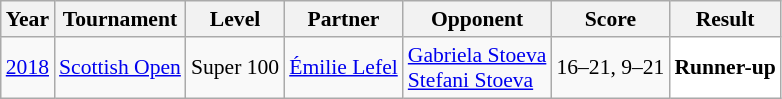<table class="sortable wikitable" style="font-size: 90%;">
<tr>
<th>Year</th>
<th>Tournament</th>
<th>Level</th>
<th>Partner</th>
<th>Opponent</th>
<th>Score</th>
<th>Result</th>
</tr>
<tr>
<td align="center"><a href='#'>2018</a></td>
<td align="left"><a href='#'>Scottish Open</a></td>
<td align="left">Super 100</td>
<td align="left"> <a href='#'>Émilie Lefel</a></td>
<td align="left"> <a href='#'>Gabriela Stoeva</a><br> <a href='#'>Stefani Stoeva</a></td>
<td align="left">16–21, 9–21</td>
<td style="text-align:left; background:white"> <strong>Runner-up</strong></td>
</tr>
</table>
